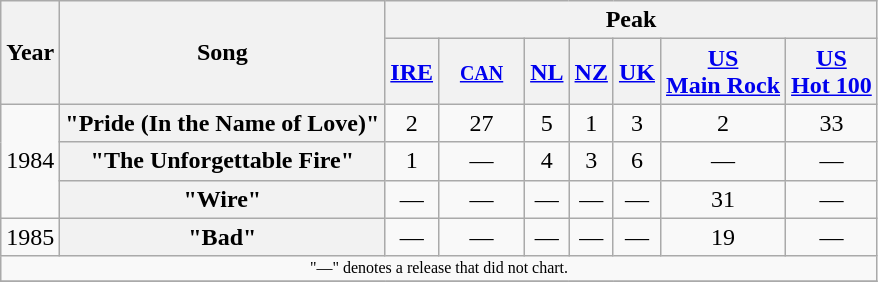<table class="wikitable plainrowheaders">
<tr>
<th scope="col" rowspan="2">Year</th>
<th scope="col" rowspan="2">Song</th>
<th scope="col" colspan="7">Peak</th>
</tr>
<tr>
<th scope="col"><a href='#'>IRE</a><br></th>
<th width="50"><small><a href='#'>CAN</a></small><br></th>
<th scope="col"><a href='#'>NL</a><br></th>
<th scope="col"><a href='#'>NZ</a><br></th>
<th scope="col"><a href='#'>UK</a><br></th>
<th scope="col"><a href='#'>US<br>Main Rock</a><br></th>
<th scope="col"><a href='#'>US<br>Hot 100</a><br></th>
</tr>
<tr>
<td rowspan="3">1984</td>
<th scope="row">"Pride (In the Name of Love)"</th>
<td align="center">2</td>
<td align="center">27</td>
<td align="center">5</td>
<td align="center">1</td>
<td align="center">3</td>
<td align="center">2</td>
<td align="center">33</td>
</tr>
<tr>
<th scope="row">"The Unforgettable Fire"</th>
<td align="center">1</td>
<td align="center">—</td>
<td align="center">4</td>
<td align="center">3</td>
<td align="center">6</td>
<td align="center">—</td>
<td align="center">—</td>
</tr>
<tr>
<th scope="row">"Wire"</th>
<td align="center">—</td>
<td align="center">—</td>
<td align="center">—</td>
<td align="center">—</td>
<td align="center">—</td>
<td align="center">31</td>
<td align="center">—</td>
</tr>
<tr>
<td>1985</td>
<th scope="row">"Bad"</th>
<td align="center">—</td>
<td align="center">—</td>
<td align="center">—</td>
<td align="center">—</td>
<td align="center">—</td>
<td align="center">19</td>
<td align="center">—</td>
</tr>
<tr>
<td colspan="9" align="center" style="font-size: 8pt">"—" denotes a release that did not chart.</td>
</tr>
<tr>
</tr>
</table>
